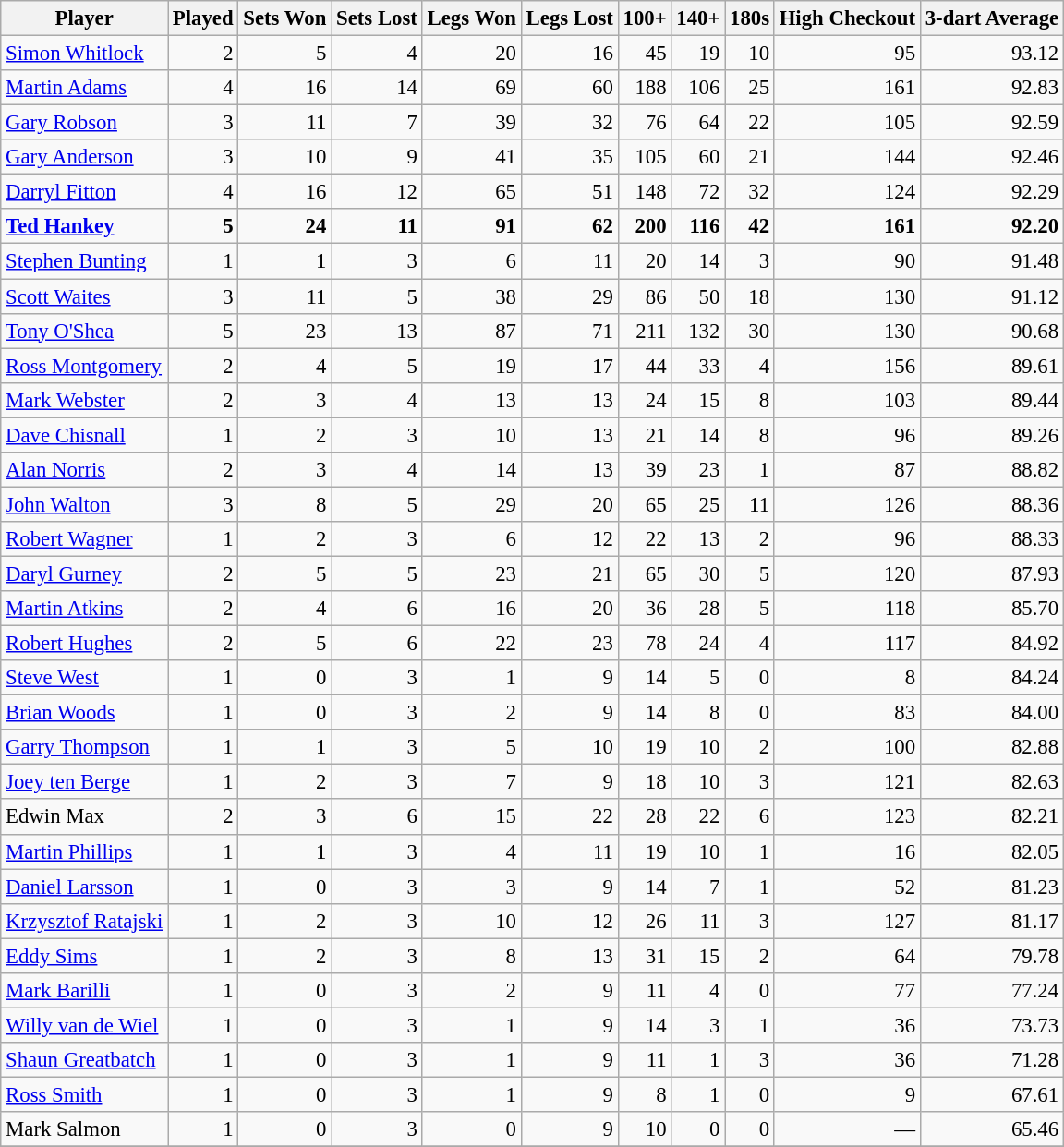<table class="wikitable sortable" style="font-size: 95%; text-align: right">
<tr>
<th>Player</th>
<th>Played</th>
<th>Sets Won</th>
<th>Sets Lost</th>
<th>Legs Won</th>
<th>Legs Lost</th>
<th>100+</th>
<th>140+</th>
<th>180s</th>
<th>High Checkout</th>
<th>3-dart Average</th>
</tr>
<tr>
<td align="left"> <a href='#'>Simon Whitlock</a></td>
<td>2</td>
<td>5</td>
<td>4</td>
<td>20</td>
<td>16</td>
<td>45</td>
<td>19</td>
<td>10</td>
<td>95</td>
<td>93.12</td>
</tr>
<tr>
<td align="left"> <a href='#'>Martin Adams</a></td>
<td>4</td>
<td>16</td>
<td>14</td>
<td>69</td>
<td>60</td>
<td>188</td>
<td>106</td>
<td>25</td>
<td>161</td>
<td>92.83</td>
</tr>
<tr>
<td align="left"> <a href='#'>Gary Robson</a></td>
<td>3</td>
<td>11</td>
<td>7</td>
<td>39</td>
<td>32</td>
<td>76</td>
<td>64</td>
<td>22</td>
<td>105</td>
<td>92.59</td>
</tr>
<tr>
<td align="left"> <a href='#'>Gary Anderson</a></td>
<td>3</td>
<td>10</td>
<td>9</td>
<td>41</td>
<td>35</td>
<td>105</td>
<td>60</td>
<td>21</td>
<td>144</td>
<td>92.46</td>
</tr>
<tr>
<td align="left"> <a href='#'>Darryl Fitton</a></td>
<td>4</td>
<td>16</td>
<td>12</td>
<td>65</td>
<td>51</td>
<td>148</td>
<td>72</td>
<td>32</td>
<td>124</td>
<td>92.29</td>
</tr>
<tr>
<td align="left"> <strong><a href='#'>Ted Hankey</a></strong></td>
<td><strong>5</strong></td>
<td><strong>24</strong></td>
<td><strong>11</strong></td>
<td><strong>91</strong></td>
<td><strong>62</strong></td>
<td><strong>200</strong></td>
<td><strong>116</strong></td>
<td><strong>42</strong></td>
<td><strong>161</strong></td>
<td><strong>92.20</strong></td>
</tr>
<tr>
<td align="left"> <a href='#'>Stephen Bunting</a></td>
<td>1</td>
<td>1</td>
<td>3</td>
<td>6</td>
<td>11</td>
<td>20</td>
<td>14</td>
<td>3</td>
<td>90</td>
<td>91.48</td>
</tr>
<tr>
<td align="left"> <a href='#'>Scott Waites</a></td>
<td>3</td>
<td>11</td>
<td>5</td>
<td>38</td>
<td>29</td>
<td>86</td>
<td>50</td>
<td>18</td>
<td>130</td>
<td>91.12</td>
</tr>
<tr>
<td align="left"> <a href='#'>Tony O'Shea</a></td>
<td>5</td>
<td>23</td>
<td>13</td>
<td>87</td>
<td>71</td>
<td>211</td>
<td>132</td>
<td>30</td>
<td>130</td>
<td>90.68</td>
</tr>
<tr>
<td align="left"> <a href='#'>Ross Montgomery</a></td>
<td>2</td>
<td>4</td>
<td>5</td>
<td>19</td>
<td>17</td>
<td>44</td>
<td>33</td>
<td>4</td>
<td>156</td>
<td>89.61</td>
</tr>
<tr>
<td align="left"> <a href='#'>Mark Webster</a></td>
<td>2</td>
<td>3</td>
<td>4</td>
<td>13</td>
<td>13</td>
<td>24</td>
<td>15</td>
<td>8</td>
<td>103</td>
<td>89.44</td>
</tr>
<tr>
<td align="left"> <a href='#'>Dave Chisnall</a></td>
<td>1</td>
<td>2</td>
<td>3</td>
<td>10</td>
<td>13</td>
<td>21</td>
<td>14</td>
<td>8</td>
<td>96</td>
<td>89.26</td>
</tr>
<tr>
<td align="left"> <a href='#'>Alan Norris</a></td>
<td>2</td>
<td>3</td>
<td>4</td>
<td>14</td>
<td>13</td>
<td>39</td>
<td>23</td>
<td>1</td>
<td>87</td>
<td>88.82</td>
</tr>
<tr>
<td align="left"> <a href='#'>John Walton</a></td>
<td>3</td>
<td>8</td>
<td>5</td>
<td>29</td>
<td>20</td>
<td>65</td>
<td>25</td>
<td>11</td>
<td>126</td>
<td>88.36</td>
</tr>
<tr>
<td align="left"> <a href='#'>Robert Wagner</a></td>
<td>1</td>
<td>2</td>
<td>3</td>
<td>6</td>
<td>12</td>
<td>22</td>
<td>13</td>
<td>2</td>
<td>96</td>
<td>88.33</td>
</tr>
<tr>
<td align="left"> <a href='#'>Daryl Gurney</a></td>
<td>2</td>
<td>5</td>
<td>5</td>
<td>23</td>
<td>21</td>
<td>65</td>
<td>30</td>
<td>5</td>
<td>120</td>
<td>87.93</td>
</tr>
<tr>
<td align="left"> <a href='#'>Martin Atkins</a></td>
<td>2</td>
<td>4</td>
<td>6</td>
<td>16</td>
<td>20</td>
<td>36</td>
<td>28</td>
<td>5</td>
<td>118</td>
<td>85.70</td>
</tr>
<tr>
<td align="left"> <a href='#'>Robert Hughes</a></td>
<td>2</td>
<td>5</td>
<td>6</td>
<td>22</td>
<td>23</td>
<td>78</td>
<td>24</td>
<td>4</td>
<td>117</td>
<td>84.92</td>
</tr>
<tr>
<td align="left"> <a href='#'>Steve West</a></td>
<td>1</td>
<td>0</td>
<td>3</td>
<td>1</td>
<td>9</td>
<td>14</td>
<td>5</td>
<td>0</td>
<td>8</td>
<td>84.24</td>
</tr>
<tr>
<td align="left"> <a href='#'>Brian Woods</a></td>
<td>1</td>
<td>0</td>
<td>3</td>
<td>2</td>
<td>9</td>
<td>14</td>
<td>8</td>
<td>0</td>
<td>83</td>
<td>84.00</td>
</tr>
<tr>
<td align="left"> <a href='#'>Garry Thompson</a></td>
<td>1</td>
<td>1</td>
<td>3</td>
<td>5</td>
<td>10</td>
<td>19</td>
<td>10</td>
<td>2</td>
<td>100</td>
<td>82.88</td>
</tr>
<tr>
<td align="left"> <a href='#'>Joey ten Berge</a></td>
<td>1</td>
<td>2</td>
<td>3</td>
<td>7</td>
<td>9</td>
<td>18</td>
<td>10</td>
<td>3</td>
<td>121</td>
<td>82.63</td>
</tr>
<tr>
<td align="left"> Edwin Max</td>
<td>2</td>
<td>3</td>
<td>6</td>
<td>15</td>
<td>22</td>
<td>28</td>
<td>22</td>
<td>6</td>
<td>123</td>
<td>82.21</td>
</tr>
<tr>
<td align="left"> <a href='#'>Martin Phillips</a></td>
<td>1</td>
<td>1</td>
<td>3</td>
<td>4</td>
<td>11</td>
<td>19</td>
<td>10</td>
<td>1</td>
<td>16</td>
<td>82.05</td>
</tr>
<tr>
<td align="left"> <a href='#'>Daniel Larsson</a></td>
<td>1</td>
<td>0</td>
<td>3</td>
<td>3</td>
<td>9</td>
<td>14</td>
<td>7</td>
<td>1</td>
<td>52</td>
<td>81.23</td>
</tr>
<tr>
<td align="left"> <a href='#'>Krzysztof Ratajski</a></td>
<td>1</td>
<td>2</td>
<td>3</td>
<td>10</td>
<td>12</td>
<td>26</td>
<td>11</td>
<td>3</td>
<td>127</td>
<td>81.17</td>
</tr>
<tr>
<td align="left"> <a href='#'>Eddy Sims</a></td>
<td>1</td>
<td>2</td>
<td>3</td>
<td>8</td>
<td>13</td>
<td>31</td>
<td>15</td>
<td>2</td>
<td>64</td>
<td>79.78</td>
</tr>
<tr>
<td align="left"> <a href='#'>Mark Barilli</a></td>
<td>1</td>
<td>0</td>
<td>3</td>
<td>2</td>
<td>9</td>
<td>11</td>
<td>4</td>
<td>0</td>
<td>77</td>
<td>77.24</td>
</tr>
<tr>
<td align="left"> <a href='#'>Willy van de Wiel</a></td>
<td>1</td>
<td>0</td>
<td>3</td>
<td>1</td>
<td>9</td>
<td>14</td>
<td>3</td>
<td>1</td>
<td>36</td>
<td>73.73</td>
</tr>
<tr>
<td align="left"> <a href='#'>Shaun Greatbatch</a></td>
<td>1</td>
<td>0</td>
<td>3</td>
<td>1</td>
<td>9</td>
<td>11</td>
<td>1</td>
<td>3</td>
<td>36</td>
<td>71.28</td>
</tr>
<tr>
<td align="left"> <a href='#'>Ross Smith</a></td>
<td>1</td>
<td>0</td>
<td>3</td>
<td>1</td>
<td>9</td>
<td>8</td>
<td>1</td>
<td>0</td>
<td>9</td>
<td>67.61</td>
</tr>
<tr>
<td align="left"> Mark Salmon</td>
<td>1</td>
<td>0</td>
<td>3</td>
<td>0</td>
<td>9</td>
<td>10</td>
<td>0</td>
<td>0</td>
<td>—</td>
<td>65.46</td>
</tr>
<tr>
</tr>
</table>
